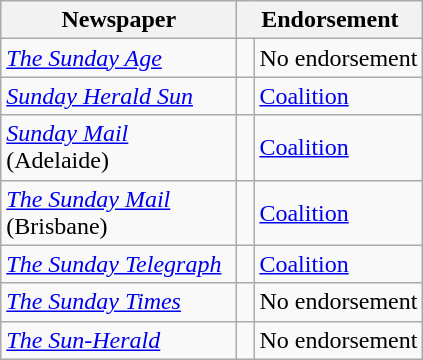<table class="wikitable floatright">
<tr>
<th style="width:150px;">Newspaper</th>
<th colspan=2>Endorsement</th>
</tr>
<tr>
<td><em><a href='#'>The Sunday Age</a></em></td>
<td> </td>
<td>No endorsement</td>
</tr>
<tr>
<td><em><a href='#'>Sunday Herald Sun</a></em></td>
<td></td>
<td><a href='#'>Coalition</a></td>
</tr>
<tr>
<td><em><a href='#'>Sunday Mail</a></em> (Adelaide)</td>
<td></td>
<td><a href='#'>Coalition</a></td>
</tr>
<tr>
<td><em><a href='#'>The Sunday Mail</a></em> (Brisbane)</td>
<td></td>
<td><a href='#'>Coalition</a></td>
</tr>
<tr>
<td><em><a href='#'>The Sunday Telegraph</a></em></td>
<td></td>
<td><a href='#'>Coalition</a></td>
</tr>
<tr>
<td><em><a href='#'>The Sunday Times</a></em></td>
<td> </td>
<td>No endorsement</td>
</tr>
<tr>
<td><em><a href='#'>The Sun-Herald</a></em></td>
<td> </td>
<td>No endorsement</td>
</tr>
</table>
